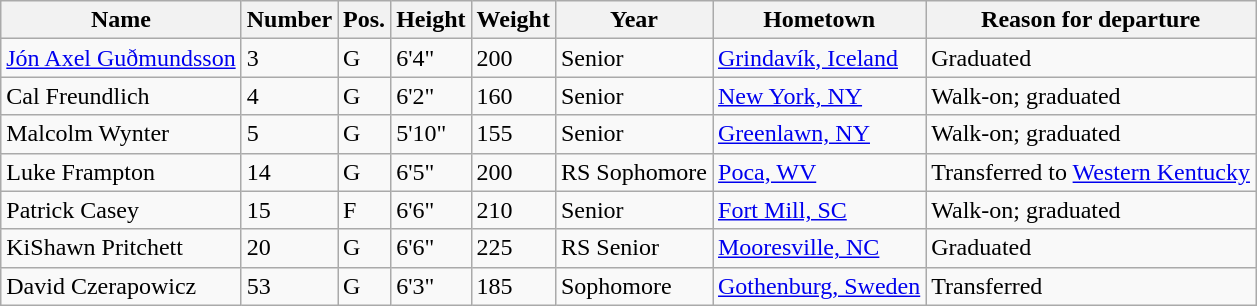<table class="wikitable sortable" border="1">
<tr>
<th>Name</th>
<th>Number</th>
<th>Pos.</th>
<th>Height</th>
<th>Weight</th>
<th>Year</th>
<th>Hometown</th>
<th class="unsortable">Reason for departure</th>
</tr>
<tr>
<td><a href='#'>Jón Axel Guðmundsson</a></td>
<td>3</td>
<td>G</td>
<td>6'4"</td>
<td>200</td>
<td>Senior</td>
<td><a href='#'>Grindavík, Iceland</a></td>
<td>Graduated</td>
</tr>
<tr>
<td>Cal Freundlich</td>
<td>4</td>
<td>G</td>
<td>6'2"</td>
<td>160</td>
<td>Senior</td>
<td><a href='#'>New York, NY</a></td>
<td>Walk-on; graduated</td>
</tr>
<tr>
<td>Malcolm Wynter</td>
<td>5</td>
<td>G</td>
<td>5'10"</td>
<td>155</td>
<td>Senior</td>
<td><a href='#'>Greenlawn, NY</a></td>
<td>Walk-on; graduated</td>
</tr>
<tr>
<td>Luke Frampton</td>
<td>14</td>
<td>G</td>
<td>6'5"</td>
<td>200</td>
<td>RS Sophomore</td>
<td><a href='#'>Poca, WV</a></td>
<td>Transferred to <a href='#'>Western Kentucky</a></td>
</tr>
<tr>
<td>Patrick Casey</td>
<td>15</td>
<td>F</td>
<td>6'6"</td>
<td>210</td>
<td>Senior</td>
<td><a href='#'>Fort Mill, SC</a></td>
<td>Walk-on; graduated</td>
</tr>
<tr>
<td>KiShawn Pritchett</td>
<td>20</td>
<td>G</td>
<td>6'6"</td>
<td>225</td>
<td>RS Senior</td>
<td><a href='#'>Mooresville, NC</a></td>
<td>Graduated</td>
</tr>
<tr>
<td>David Czerapowicz</td>
<td>53</td>
<td>G</td>
<td>6'3"</td>
<td>185</td>
<td>Sophomore</td>
<td><a href='#'>Gothenburg, Sweden</a></td>
<td>Transferred</td>
</tr>
</table>
